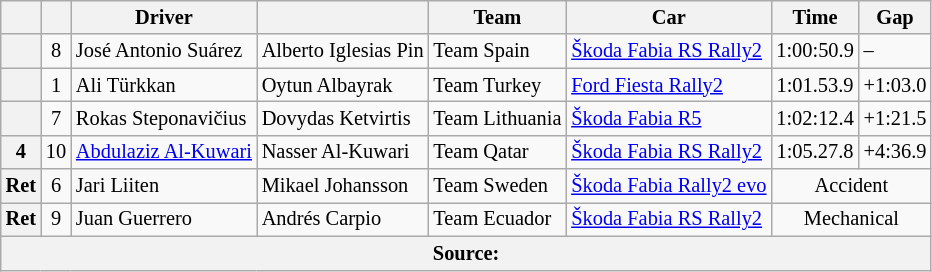<table class="wikitable" style="font-size:85%;">
<tr>
<th scope="col"></th>
<th scope="col"></th>
<th scope="col">Driver</th>
<th scope="col"></th>
<th scope="col">Team</th>
<th scope="col">Car</th>
<th scope="col">Time</th>
<th scope="col">Gap</th>
</tr>
<tr>
<th></th>
<td align="center">8</td>
<td> José Antonio Suárez</td>
<td> Alberto Iglesias Pin</td>
<td> Team Spain</td>
<td><a href='#'>Škoda Fabia RS Rally2</a></td>
<td align="center">1:00:50.9</td>
<td>–</td>
</tr>
<tr>
<th></th>
<td align="center">1</td>
<td> Ali Türkkan</td>
<td> Oytun Albayrak</td>
<td> Team Turkey</td>
<td><a href='#'>Ford Fiesta Rally2</a></td>
<td align="center">1:01.53.9</td>
<td>+1:03.0</td>
</tr>
<tr>
<th></th>
<td align="center">7</td>
<td> Rokas Steponavičius</td>
<td> Dovydas Ketvirtis</td>
<td> Team Lithuania</td>
<td><a href='#'>Škoda Fabia R5</a></td>
<td align="center">1:02:12.4</td>
<td>+1:21.5</td>
</tr>
<tr>
<th>4</th>
<td align="center">10</td>
<td> <a href='#'>Abdulaziz Al-Kuwari</a></td>
<td> Nasser Al-Kuwari</td>
<td> Team Qatar</td>
<td><a href='#'>Škoda Fabia RS Rally2</a></td>
<td align="center">1:05.27.8</td>
<td>+4:36.9</td>
</tr>
<tr>
<th>Ret</th>
<td align="center">6</td>
<td> Jari Liiten</td>
<td> Mikael Johansson</td>
<td> Team Sweden</td>
<td><a href='#'>Škoda Fabia Rally2 evo</a></td>
<td colspan="2" align="center">Accident</td>
</tr>
<tr>
<th>Ret</th>
<td align="center">9</td>
<td> Juan Guerrero</td>
<td> Andrés Carpio</td>
<td> Team Ecuador</td>
<td><a href='#'>Škoda Fabia RS Rally2</a></td>
<td colspan="2" align="center">Mechanical</td>
</tr>
<tr>
<th colspan="8">Source:</th>
</tr>
</table>
